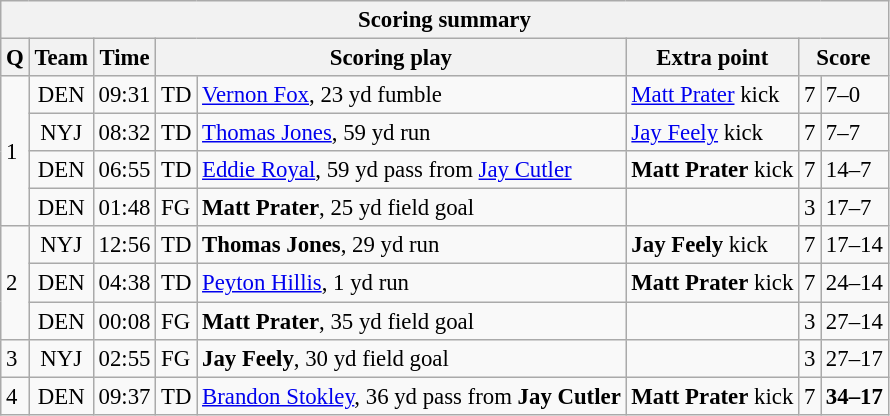<table class="wikitable" style="font-size: 95%;">
<tr>
<th colspan=8>Scoring summary</th>
</tr>
<tr>
<th>Q</th>
<th>Team</th>
<th>Time</th>
<th colspan=2>Scoring play</th>
<th>Extra point</th>
<th colspan=2>Score</th>
</tr>
<tr>
<td rowspan="4">1</td>
<td align=center>DEN</td>
<td align=right>09:31</td>
<td>TD</td>
<td><a href='#'>Vernon Fox</a>, 23 yd fumble</td>
<td><a href='#'>Matt Prater</a> kick</td>
<td>7</td>
<td>7–0</td>
</tr>
<tr>
<td align=center>NYJ</td>
<td align=right>08:32</td>
<td>TD</td>
<td><a href='#'>Thomas Jones</a>, 59 yd run</td>
<td><a href='#'>Jay Feely</a> kick</td>
<td>7</td>
<td>7–7</td>
</tr>
<tr>
<td align=center>DEN</td>
<td align=right>06:55</td>
<td>TD</td>
<td><a href='#'>Eddie Royal</a>, 59 yd pass from <a href='#'>Jay Cutler</a></td>
<td><strong>Matt Prater</strong> kick</td>
<td>7</td>
<td>14–7</td>
</tr>
<tr>
<td align=center>DEN</td>
<td align=right>01:48</td>
<td>FG</td>
<td><strong>Matt Prater</strong>, 25 yd field goal</td>
<td></td>
<td>3</td>
<td>17–7</td>
</tr>
<tr>
<td rowspan="3">2</td>
<td align=center>NYJ</td>
<td align=right>12:56</td>
<td>TD</td>
<td><strong>Thomas Jones</strong>, 29 yd run</td>
<td><strong>Jay Feely</strong> kick</td>
<td>7</td>
<td>17–14</td>
</tr>
<tr>
<td align=center>DEN</td>
<td align=right>04:38</td>
<td>TD</td>
<td><a href='#'>Peyton Hillis</a>, 1 yd run</td>
<td><strong>Matt Prater</strong> kick</td>
<td>7</td>
<td>24–14</td>
</tr>
<tr>
<td align=center>DEN</td>
<td align=right>00:08</td>
<td>FG</td>
<td><strong>Matt Prater</strong>, 35 yd field goal</td>
<td></td>
<td>3</td>
<td>27–14</td>
</tr>
<tr>
<td>3</td>
<td align=center>NYJ</td>
<td align=right>02:55</td>
<td>FG</td>
<td><strong>Jay Feely</strong>, 30 yd field goal</td>
<td></td>
<td>3</td>
<td>27–17</td>
</tr>
<tr>
<td>4</td>
<td align=center>DEN</td>
<td align=right>09:37</td>
<td>TD</td>
<td><a href='#'>Brandon Stokley</a>, 36 yd pass from <strong>Jay Cutler</strong></td>
<td><strong>Matt Prater</strong> kick</td>
<td>7</td>
<td><strong>34–17</strong></td>
</tr>
</table>
